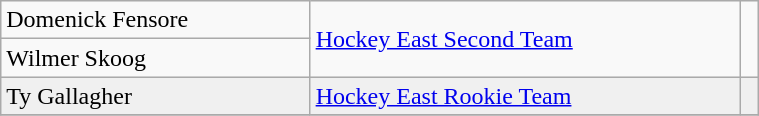<table class="wikitable" width=40%>
<tr>
<td>Domenick Fensore</td>
<td rowspan=2><a href='#'>Hockey East Second Team</a></td>
<td rowspan=2></td>
</tr>
<tr>
<td>Wilmer Skoog</td>
</tr>
<tr bgcolor=f0f0f0>
<td>Ty Gallagher</td>
<td rowspan=1><a href='#'>Hockey East Rookie Team</a></td>
<td rowspan=1></td>
</tr>
<tr>
</tr>
</table>
